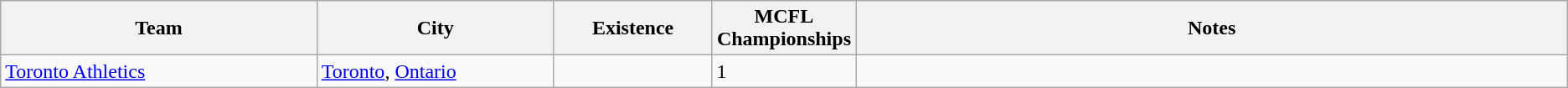<table class="wikitable">
<tr>
<th bgcolor="#DDDDFF" width="20%">Team</th>
<th bgcolor="#DDDDFF" width="15%">City</th>
<th bgcolor="#DDDDFF" width="10%">Existence</th>
<th bgcolor="#DDDDFF" width="5%">MCFL Championships</th>
<th bgcolor="#DDDDFF" width="45%">Notes</th>
</tr>
<tr>
<td><a href='#'>Toronto Athletics</a></td>
<td><a href='#'>Toronto</a>, <a href='#'>Ontario</a></td>
<td></td>
<td>1</td>
<td></td>
</tr>
</table>
